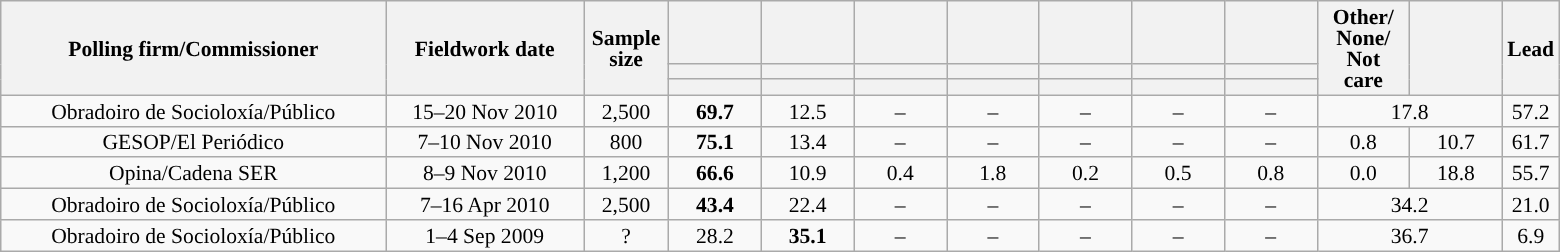<table class="wikitable collapsible collapsed" style="text-align:center; font-size:90%; line-height:14px;">
<tr style="height:42px;">
<th style="width:250px;" rowspan="3">Polling firm/Commissioner</th>
<th style="width:125px;" rowspan="3">Fieldwork date</th>
<th style="width:50px;" rowspan="3">Sample size</th>
<th style="width:55px;"></th>
<th style="width:55px;"></th>
<th style="width:55px;"></th>
<th style="width:55px;"></th>
<th style="width:55px;"></th>
<th style="width:55px;"></th>
<th style="width:55px;"></th>
<th style="width:55px;" rowspan="3">Other/<br>None/<br>Not<br>care</th>
<th style="width:55px;" rowspan="3"></th>
<th style="width:30px;" rowspan="3">Lead</th>
</tr>
<tr>
<th style="color:inherit;background:"></th>
<th style="color:inherit;background:"></th>
<th style="color:inherit;background:"></th>
<th style="color:inherit;background:"></th>
<th style="color:inherit;background:"></th>
<th style="color:inherit;background:"></th>
<th style="color:inherit;background:"></th>
</tr>
<tr>
<th></th>
<th></th>
<th></th>
<th></th>
<th></th>
<th></th>
<th></th>
</tr>
<tr>
<td>Obradoiro de Socioloxía/Público</td>
<td>15–20 Nov 2010</td>
<td>2,500</td>
<td><strong>69.7</strong></td>
<td>12.5</td>
<td>–</td>
<td>–</td>
<td>–</td>
<td>–</td>
<td>–</td>
<td colspan="2">17.8</td>
<td style="background:">57.2</td>
</tr>
<tr>
<td>GESOP/El Periódico</td>
<td>7–10 Nov 2010</td>
<td>800</td>
<td><strong>75.1</strong></td>
<td>13.4</td>
<td>–</td>
<td>–</td>
<td>–</td>
<td>–</td>
<td>–</td>
<td>0.8</td>
<td>10.7</td>
<td style="background:">61.7</td>
</tr>
<tr>
<td>Opina/Cadena SER</td>
<td>8–9 Nov 2010</td>
<td>1,200</td>
<td><strong>66.6</strong></td>
<td>10.9</td>
<td>0.4</td>
<td>1.8</td>
<td>0.2</td>
<td>0.5</td>
<td>0.8</td>
<td>0.0</td>
<td>18.8</td>
<td style="background:">55.7</td>
</tr>
<tr>
<td>Obradoiro de Socioloxía/Público</td>
<td>7–16 Apr 2010</td>
<td>2,500</td>
<td><strong>43.4</strong></td>
<td>22.4</td>
<td>–</td>
<td>–</td>
<td>–</td>
<td>–</td>
<td>–</td>
<td colspan="2">34.2</td>
<td style="background:">21.0</td>
</tr>
<tr>
<td>Obradoiro de Socioloxía/Público</td>
<td>1–4 Sep 2009</td>
<td>?</td>
<td>28.2</td>
<td><strong>35.1</strong></td>
<td>–</td>
<td>–</td>
<td>–</td>
<td>–</td>
<td>–</td>
<td colspan="2">36.7</td>
<td style="background:">6.9</td>
</tr>
</table>
